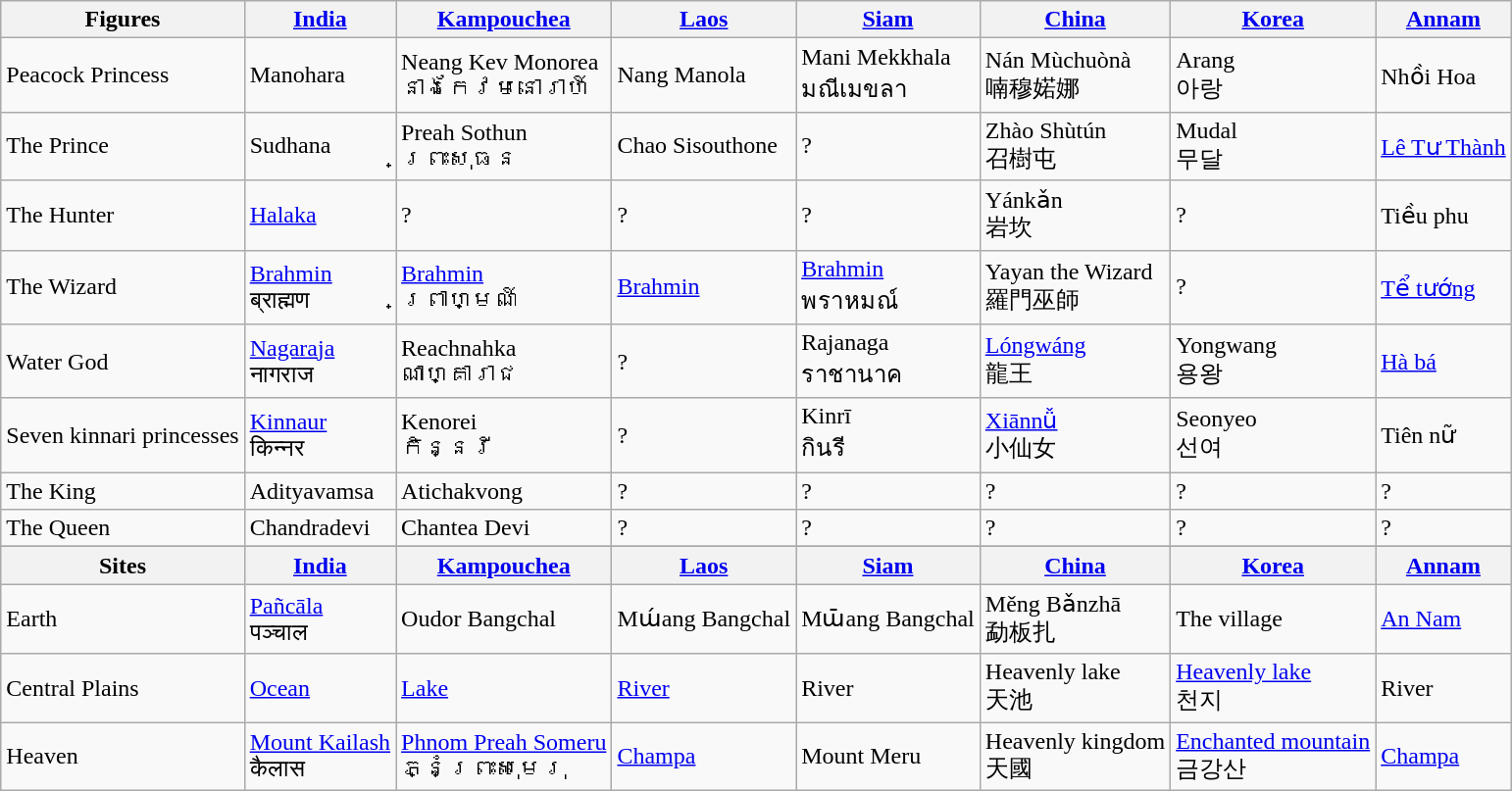<table class=wikitable style="margin:1em auto;">
<tr>
<th>Figures</th>
<th><a href='#'>India</a></th>
<th><a href='#'>Kampouchea</a></th>
<th><a href='#'>Laos</a></th>
<th><a href='#'>Siam</a></th>
<th><a href='#'>China</a></th>
<th><a href='#'>Korea</a></th>
<th><a href='#'>Annam</a></th>
</tr>
<tr>
<td>Peacock Princess</td>
<td>Manohara</td>
<td>Neang Kev Monorea<br>នាងកែវមនោរាហ៍</td>
<td>Nang Manola</td>
<td>Mani Mekkhala<br>มณีเมขลา</td>
<td>Nán Mùchuònà<br>喃穆婼娜</td>
<td>Arang<br>아랑</td>
<td>Nhồi Hoa</td>
</tr>
<tr>
<td>The Prince</td>
<td>Sudhana</td>
<td>Preah Sothun<br>ព្រះសុធន</td>
<td>Chao Sisouthone</td>
<td>?</td>
<td>Zhào Shùtún<br>召樹屯</td>
<td>Mudal<br>무달</td>
<td><a href='#'>Lê Tư Thành</a></td>
</tr>
<tr>
<td>The Hunter</td>
<td><a href='#'>Halaka</a></td>
<td>?</td>
<td>?</td>
<td>?</td>
<td>Yánkǎn<br>岩坎</td>
<td>?</td>
<td>Tiều phu</td>
</tr>
<tr>
<td>The Wizard</td>
<td><a href='#'>Brahmin</a><br>ब्राह्मण</td>
<td><a href='#'>Brahmin</a><br>ព្រាហ្មណ៍</td>
<td><a href='#'>Brahmin</a></td>
<td><a href='#'>Brahmin</a><br>พราหมณ์</td>
<td>Yayan the Wizard<br>羅門巫師</td>
<td>?</td>
<td><a href='#'>Tể tướng</a></td>
</tr>
<tr>
<td>Water God</td>
<td><a href='#'>Nagaraja</a><br>नागराज</td>
<td>Reachnahka<br>ណាហ្គារាជ</td>
<td>?</td>
<td>Rajanaga<br>ราชานาค</td>
<td><a href='#'>Lóngwáng</a><br>龍王</td>
<td>Yongwang<br>용왕</td>
<td><a href='#'>Hà bá</a></td>
</tr>
<tr>
<td>Seven kinnari princesses</td>
<td><a href='#'>Kinnaur</a><br>किन्नर</td>
<td>Kenorei<br>កិន្នរី</td>
<td>?</td>
<td>Kinrī<br>กินรี</td>
<td><a href='#'>Xiānnǚ</a><br>小仙女</td>
<td>Seonyeo<br>선여</td>
<td>Tiên nữ</td>
</tr>
<tr>
<td>The King</td>
<td>Adityavamsa</td>
<td>Atichakvong</td>
<td>?</td>
<td>?</td>
<td>?</td>
<td>?</td>
<td>?</td>
</tr>
<tr>
<td>The Queen</td>
<td>Chandradevi</td>
<td>Chantea Devi</td>
<td>?</td>
<td>?</td>
<td>?</td>
<td>?</td>
<td>?</td>
</tr>
<tr>
</tr>
<tr class=wikitable>
<th>Sites</th>
<th><a href='#'>India</a></th>
<th><a href='#'>Kampouchea</a></th>
<th><a href='#'>Laos</a></th>
<th><a href='#'>Siam</a></th>
<th><a href='#'>China</a></th>
<th><a href='#'>Korea</a></th>
<th><a href='#'>Annam</a></th>
</tr>
<tr>
<td>Earth</td>
<td><a href='#'>Pañcāla</a><br>पञ्चाल</td>
<td>Oudor Bangchal</td>
<td>Mɯ́ang Bangchal</td>
<td>Mɯ̄ang Bangchal</td>
<td>Měng Bǎnzhā<br>勐板扎</td>
<td>The village</td>
<td><a href='#'>An Nam</a></td>
</tr>
<tr>
<td>Central Plains</td>
<td><a href='#'>Ocean</a></td>
<td><a href='#'>Lake</a></td>
<td><a href='#'>River</a></td>
<td>River</td>
<td>Heavenly lake<br>天池</td>
<td><a href='#'>Heavenly lake</a><br>천지</td>
<td>River</td>
</tr>
<tr>
<td>Heaven</td>
<td><a href='#'>Mount Kailash</a><br>कैलास</td>
<td><a href='#'>Phnom Preah Someru</a><br>ភ្នំព្រះសុមេរុ</td>
<td><a href='#'>Champa</a></td>
<td>Mount Meru</td>
<td>Heavenly kingdom<br>天國</td>
<td><a href='#'>Enchanted mountain</a><br>금강산</td>
<td><a href='#'>Champa</a></td>
</tr>
</table>
